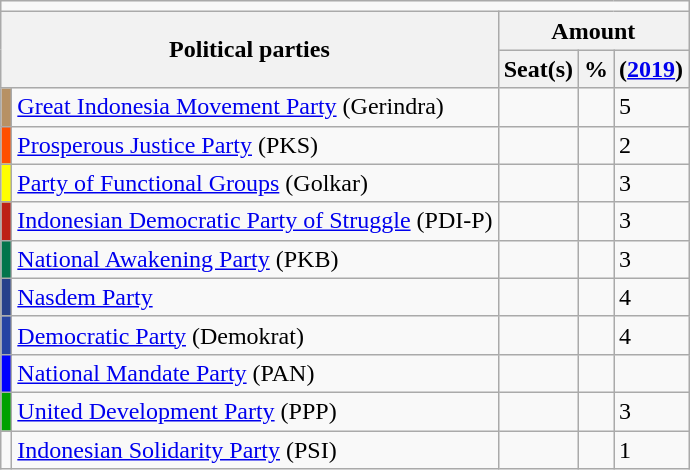<table class="wikitable">
<tr>
<td colspan="5"></td>
</tr>
<tr>
<th colspan="2" rowspan="2">Political parties</th>
<th colspan="3">Amount</th>
</tr>
<tr>
<th>Seat(s)</th>
<th>%</th>
<th>  (<a href='#'>2019</a>)</th>
</tr>
<tr>
<td bgcolor=#B79164></td>
<td><a href='#'>Great Indonesia Movement Party</a> (Gerindra)</td>
<td></td>
<td></td>
<td> 5</td>
</tr>
<tr>
<td bgcolor=#FF4F00></td>
<td><a href='#'>Prosperous Justice Party</a> (PKS)</td>
<td></td>
<td></td>
<td> 2</td>
</tr>
<tr>
<td bgcolor=#FFFF00></td>
<td><a href='#'>Party of Functional Groups</a> (Golkar)</td>
<td></td>
<td></td>
<td> 3</td>
</tr>
<tr>
<td bgcolor=#BD2016></td>
<td><a href='#'>Indonesian Democratic Party of Struggle</a> (PDI-P)</td>
<td></td>
<td></td>
<td> 3</td>
</tr>
<tr>
<td bgcolor=#02754C></td>
<td><a href='#'>National Awakening Party</a> (PKB)</td>
<td></td>
<td></td>
<td> 3</td>
</tr>
<tr>
<td bgcolor=#27408B></td>
<td><a href='#'>Nasdem Party</a></td>
<td></td>
<td></td>
<td> 4</td>
</tr>
<tr>
<td bgcolor=#2643A3></td>
<td><a href='#'>Democratic Party</a> (Demokrat)</td>
<td></td>
<td></td>
<td> 4</td>
</tr>
<tr>
<td bgcolor=#0000FF></td>
<td><a href='#'>National Mandate Party</a> (PAN)</td>
<td></td>
<td></td>
<td></td>
</tr>
<tr>
<td bgcolor=#00A100></td>
<td><a href='#'>United Development Party</a> (PPP)</td>
<td></td>
<td></td>
<td> 3</td>
</tr>
<tr>
<td bgcolor=></td>
<td><a href='#'>Indonesian Solidarity Party</a> (PSI)</td>
<td></td>
<td></td>
<td> 1</td>
</tr>
</table>
